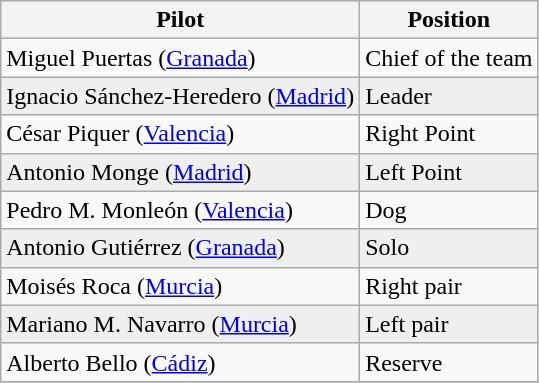<table class = "wikitable">
<tr>
<th>Pilot</th>
<th>Position</th>
</tr>
<tr ---->
<td>Miguel Puertas (<a href='#'>Granada</a>)</td>
<td>Chief of the team</td>
</tr>
<tr bgcolor="#EFEFEF">
<td>Ignacio Sánchez-Heredero (<a href='#'>Madrid</a>)</td>
<td>Leader</td>
</tr>
<tr ---->
<td>César Piquer (<a href='#'>Valencia</a>)</td>
<td>Right Point</td>
</tr>
<tr bgcolor="#EFEFEF">
<td>Antonio Monge (<a href='#'>Madrid</a>)</td>
<td>Left Point</td>
</tr>
<tr ---->
<td>Pedro M. Monleón (<a href='#'>Valencia</a>)</td>
<td>Dog</td>
</tr>
<tr bgcolor="#EFEFEF">
<td>Antonio Gutiérrez (<a href='#'>Granada</a>)</td>
<td>Solo</td>
</tr>
<tr ---->
<td>Moisés Roca (<a href='#'>Murcia</a>)</td>
<td>Right pair</td>
</tr>
<tr bgcolor="#EFEFEF">
<td>Mariano M. Navarro (<a href='#'>Murcia</a>)</td>
<td>Left pair</td>
</tr>
<tr ---->
<td>Alberto Bello (<a href='#'>Cádiz</a>)</td>
<td>Reserve</td>
</tr>
<tr bgcolor="#EFEFEF">
</tr>
</table>
